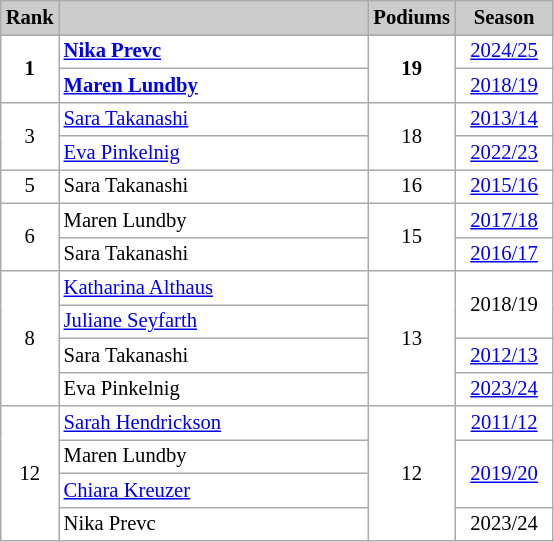<table class="wikitable plainrowheaders" style="background:#fff; font-size:86%; line-height:16px; border:grey solid 1px; border-collapse:collapse;">
<tr style="background:#ccc; text-align:center;">
<th style="background:#ccc;">Rank</th>
<th style="background:#ccc;" width="200"></th>
<th style="background:#ccc;" width="42">Podiums</th>
<th style="background:#ccc;" width="59">Season</th>
</tr>
<tr>
</tr>
<tr>
<td rowspan="2" align=center><strong>1</strong></td>
<td> <strong><a href='#'>Nika Prevc</a></strong></td>
<td rowspan="2" align=center><strong>19</strong></td>
<td align=center><a href='#'>2024/25</a></td>
</tr>
<tr>
<td> <strong><a href='#'>Maren Lundby</a></strong></td>
<td align=center><a href='#'>2018/19</a></td>
</tr>
<tr>
<td rowspan="2" align=center>3</td>
<td> <a href='#'>Sara Takanashi</a></td>
<td rowspan="2" align=center>18</td>
<td align=center><a href='#'>2013/14</a></td>
</tr>
<tr>
<td> <a href='#'>Eva Pinkelnig</a></td>
<td align=center><a href='#'>2022/23</a></td>
</tr>
<tr>
<td align=center>5</td>
<td> Sara Takanashi</td>
<td align=center>16</td>
<td align=center><a href='#'>2015/16</a></td>
</tr>
<tr>
<td rowspan="2" align=center>6</td>
<td> Maren Lundby</td>
<td rowspan="2" align=center>15</td>
<td align=center><a href='#'>2017/18</a></td>
</tr>
<tr>
<td> Sara Takanashi</td>
<td align=center><a href='#'>2016/17</a></td>
</tr>
<tr>
<td rowspan="4" align=center>8</td>
<td> <a href='#'>Katharina Althaus</a></td>
<td rowspan="4" align=center>13</td>
<td rowspan="2" align=center>2018/19</td>
</tr>
<tr>
<td> <a href='#'>Juliane Seyfarth</a></td>
</tr>
<tr>
<td> Sara Takanashi</td>
<td align=center><a href='#'>2012/13</a></td>
</tr>
<tr>
<td> Eva Pinkelnig</td>
<td align=center><a href='#'>2023/24</a></td>
</tr>
<tr>
<td rowspan="4" align=center>12</td>
<td> <a href='#'>Sarah Hendrickson</a></td>
<td rowspan="4" align=center>12</td>
<td align=center><a href='#'>2011/12</a></td>
</tr>
<tr>
<td> Maren Lundby</td>
<td rowspan="2" align=center><a href='#'>2019/20</a></td>
</tr>
<tr>
<td> <a href='#'>Chiara Kreuzer</a></td>
</tr>
<tr>
<td> Nika Prevc</td>
<td align=center>2023/24</td>
</tr>
</table>
